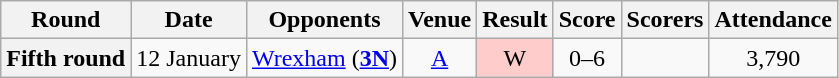<table class="wikitable" style="text-align:center">
<tr>
<th>Round</th>
<th>Date</th>
<th>Opponents</th>
<th>Venue</th>
<th>Result</th>
<th>Score</th>
<th>Scorers</th>
<th>Attendance</th>
</tr>
<tr>
<th>Fifth round</th>
<td>12 January</td>
<td><a href='#'>Wrexham</a> (<strong><a href='#'>3N</a></strong>)</td>
<td><a href='#'>A</a></td>
<td style="background-color:#FFCCCC">W</td>
<td>0–6</td>
<td align="left"></td>
<td>3,790</td>
</tr>
</table>
